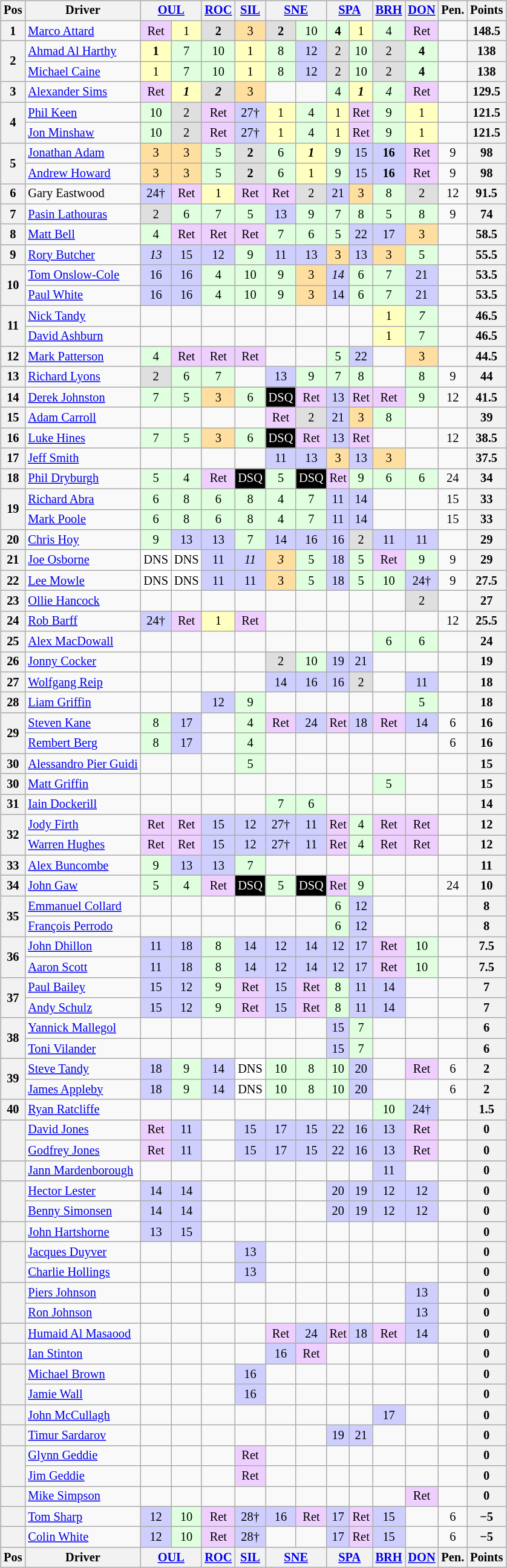<table>
<tr>
<td><br><table class="wikitable" style="font-size: 85%; text-align: center;">
<tr valign="top">
<th valign="middle">Pos</th>
<th valign="middle">Driver</th>
<th colspan=2><a href='#'>OUL</a></th>
<th><a href='#'>ROC</a></th>
<th><a href='#'>SIL</a></th>
<th colspan=2><a href='#'>SNE</a></th>
<th colspan=2><a href='#'>SPA</a></th>
<th><a href='#'>BRH</a></th>
<th><a href='#'>DON</a></th>
<th valign="middle">Pen.</th>
<th valign="middle">Points</th>
</tr>
<tr>
<th>1</th>
<td align=left> <a href='#'>Marco Attard</a></td>
<td style="background:#EFCFFF;">Ret</td>
<td style="background:#FFFFBF;">1</td>
<td style="background:#DFDFDF;"><strong>2</strong></td>
<td style="background:#FFDF9F;">3</td>
<td style="background:#DFDFDF;"><strong>2</strong></td>
<td style="background:#DFFFDF;">10</td>
<td style="background:#DFFFDF;"><strong>4</strong></td>
<td style="background:#FFFFBF;">1</td>
<td style="background:#DFFFDF;">4</td>
<td style="background:#EFCFFF;">Ret</td>
<td></td>
<th>148.5</th>
</tr>
<tr>
<th rowspan=2>2</th>
<td align=left> <a href='#'>Ahmad Al Harthy</a></td>
<td style="background:#FFFFBF;"><strong>1</strong></td>
<td style="background:#DFFFDF;">7</td>
<td style="background:#DFFFDF;">10</td>
<td style="background:#FFFFBF;">1</td>
<td style="background:#DFFFDF;">8</td>
<td style="background:#CFCFFF;">12</td>
<td style="background:#DFDFDF;">2</td>
<td style="background:#DFFFDF;">10</td>
<td style="background:#DFDFDF;">2</td>
<td style="background:#DFFFDF;"><strong>4</strong></td>
<td></td>
<th>138</th>
</tr>
<tr>
<td align=left> <a href='#'>Michael Caine</a></td>
<td style="background:#FFFFBF;">1</td>
<td style="background:#DFFFDF;">7</td>
<td style="background:#DFFFDF;">10</td>
<td style="background:#FFFFBF;">1</td>
<td style="background:#DFFFDF;">8</td>
<td style="background:#CFCFFF;">12</td>
<td style="background:#DFDFDF;">2</td>
<td style="background:#DFFFDF;">10</td>
<td style="background:#DFDFDF;">2</td>
<td style="background:#DFFFDF;"><strong>4</strong></td>
<td></td>
<th>138</th>
</tr>
<tr>
<th>3</th>
<td align=left> <a href='#'>Alexander Sims</a></td>
<td style="background:#EFCFFF;">Ret</td>
<td style="background:#FFFFBF;"><strong><em>1</em></strong></td>
<td style="background:#DFDFDF;"><strong><em>2</em></strong></td>
<td style="background:#FFDF9F;">3</td>
<td></td>
<td></td>
<td style="background:#DFFFDF;">4</td>
<td style="background:#FFFFBF;"><strong><em>1</em></strong></td>
<td style="background:#DFFFDF;"><em>4</em></td>
<td style="background:#EFCFFF;">Ret</td>
<td></td>
<th>129.5</th>
</tr>
<tr>
<th rowspan=2>4</th>
<td align=left> <a href='#'>Phil Keen</a></td>
<td style="background:#DFFFDF;">10</td>
<td style="background:#DFDFDF;">2</td>
<td style="background:#EFCFFF;">Ret</td>
<td style="background:#CFCFFF;">27†</td>
<td style="background:#FFFFBF;">1</td>
<td style="background:#DFFFDF;">4</td>
<td style="background:#FFFFBF;">1</td>
<td style="background:#EFCFFF;">Ret</td>
<td style="background:#DFFFDF;">9</td>
<td style="background:#FFFFBF;">1</td>
<td></td>
<th>121.5</th>
</tr>
<tr>
<td align=left> <a href='#'>Jon Minshaw</a></td>
<td style="background:#DFFFDF;">10</td>
<td style="background:#DFDFDF;">2</td>
<td style="background:#EFCFFF;">Ret</td>
<td style="background:#CFCFFF;">27†</td>
<td style="background:#FFFFBF;">1</td>
<td style="background:#DFFFDF;">4</td>
<td style="background:#FFFFBF;">1</td>
<td style="background:#EFCFFF;">Ret</td>
<td style="background:#DFFFDF;">9</td>
<td style="background:#FFFFBF;">1</td>
<td></td>
<th>121.5</th>
</tr>
<tr>
<th rowspan=2>5</th>
<td align=left> <a href='#'>Jonathan Adam</a></td>
<td style="background:#FFDF9F;">3</td>
<td style="background:#FFDF9F;">3</td>
<td style="background:#DFFFDF;">5</td>
<td style="background:#DFDFDF;"><strong>2</strong></td>
<td style="background:#DFFFDF;">6</td>
<td style="background:#FFFFBF;"><strong><em>1</em></strong></td>
<td style="background:#DFFFDF;">9</td>
<td style="background:#CFCFFF;">15</td>
<td style="background:#CFCFFF;"><strong>16</strong></td>
<td style="background:#EFCFFF;">Ret</td>
<td>9</td>
<th>98</th>
</tr>
<tr>
<td align=left> <a href='#'>Andrew Howard</a></td>
<td style="background:#FFDF9F;">3</td>
<td style="background:#FFDF9F;">3</td>
<td style="background:#DFFFDF;">5</td>
<td style="background:#DFDFDF;"><strong>2</strong></td>
<td style="background:#DFFFDF;">6</td>
<td style="background:#FFFFBF;">1</td>
<td style="background:#DFFFDF;">9</td>
<td style="background:#CFCFFF;">15</td>
<td style="background:#CFCFFF;"><strong>16</strong></td>
<td style="background:#EFCFFF;">Ret</td>
<td>9</td>
<th>98</th>
</tr>
<tr>
<th>6</th>
<td align=left> Gary Eastwood</td>
<td style="background:#CFCFFF;">24†</td>
<td style="background:#EFCFFF;">Ret</td>
<td style="background:#FFFFBF;">1</td>
<td style="background:#EFCFFF;">Ret</td>
<td style="background:#EFCFFF;">Ret</td>
<td style="background:#DFDFDF;">2</td>
<td style="background:#CFCFFF;">21</td>
<td style="background:#FFDF9F;">3</td>
<td style="background:#DFFFDF;">8</td>
<td style="background:#DFDFDF;">2</td>
<td>12</td>
<th>91.5</th>
</tr>
<tr>
<th>7</th>
<td align=left> <a href='#'>Pasin Lathouras</a></td>
<td style="background:#DFDFDF;">2</td>
<td style="background:#DFFFDF;">6</td>
<td style="background:#DFFFDF;">7</td>
<td style="background:#DFFFDF;">5</td>
<td style="background:#CFCFFF;">13</td>
<td style="background:#DFFFDF;">9</td>
<td style="background:#DFFFDF;">7</td>
<td style="background:#DFFFDF;">8</td>
<td style="background:#DFFFDF;">5</td>
<td style="background:#DFFFDF;">8</td>
<td>9</td>
<th>74</th>
</tr>
<tr>
<th>8</th>
<td align=left> <a href='#'>Matt Bell</a></td>
<td style="background:#DFFFDF;">4</td>
<td style="background:#EFCFFF;">Ret</td>
<td style="background:#EFCFFF;">Ret</td>
<td style="background:#EFCFFF;">Ret</td>
<td style="background:#DFFFDF;">7</td>
<td style="background:#DFFFDF;">6</td>
<td style="background:#DFFFDF;">5</td>
<td style="background:#CFCFFF;">22</td>
<td style="background:#CFCFFF;">17</td>
<td style="background:#FFDF9F;">3</td>
<td></td>
<th>58.5</th>
</tr>
<tr>
<th>9</th>
<td align=left> <a href='#'>Rory Butcher</a></td>
<td style="background:#CFCFFF;"><em>13</em></td>
<td style="background:#CFCFFF;">15</td>
<td style="background:#CFCFFF;">12</td>
<td style="background:#DFFFDF;">9</td>
<td style="background:#CFCFFF;">11</td>
<td style="background:#CFCFFF;">13</td>
<td style="background:#FFDF9F;">3</td>
<td style="background:#CFCFFF;">13</td>
<td style="background:#FFDF9F;">3</td>
<td style="background:#DFFFDF;">5</td>
<td></td>
<th>55.5</th>
</tr>
<tr>
<th rowspan=2>10</th>
<td align=left> <a href='#'>Tom Onslow-Cole</a></td>
<td style="background:#CFCFFF;">16</td>
<td style="background:#CFCFFF;">16</td>
<td style="background:#DFFFDF;">4</td>
<td style="background:#DFFFDF;">10</td>
<td style="background:#DFFFDF;">9</td>
<td style="background:#FFDF9F;">3</td>
<td style="background:#CFCFFF;"><em>14</em></td>
<td style="background:#DFFFDF;">6</td>
<td style="background:#DFFFDF;">7</td>
<td style="background:#CFCFFF;">21</td>
<td></td>
<th>53.5</th>
</tr>
<tr>
<td align=left> <a href='#'>Paul White</a></td>
<td style="background:#CFCFFF;">16</td>
<td style="background:#CFCFFF;">16</td>
<td style="background:#DFFFDF;">4</td>
<td style="background:#DFFFDF;">10</td>
<td style="background:#DFFFDF;">9</td>
<td style="background:#FFDF9F;">3</td>
<td style="background:#CFCFFF;">14</td>
<td style="background:#DFFFDF;">6</td>
<td style="background:#DFFFDF;">7</td>
<td style="background:#CFCFFF;">21</td>
<td></td>
<th>53.5</th>
</tr>
<tr>
<th rowspan=2>11</th>
<td align=left> <a href='#'>Nick Tandy</a></td>
<td></td>
<td></td>
<td></td>
<td></td>
<td></td>
<td></td>
<td></td>
<td></td>
<td style="background:#FFFFBF;">1</td>
<td style="background:#DFFFDF;"><em>7</em></td>
<td></td>
<th>46.5</th>
</tr>
<tr>
<td align=left> <a href='#'>David Ashburn</a></td>
<td></td>
<td></td>
<td></td>
<td></td>
<td></td>
<td></td>
<td></td>
<td></td>
<td style="background:#FFFFBF;">1</td>
<td style="background:#DFFFDF;">7</td>
<td></td>
<th>46.5</th>
</tr>
<tr>
<th>12</th>
<td align=left> <a href='#'>Mark Patterson</a></td>
<td style="background:#DFFFDF;">4</td>
<td style="background:#EFCFFF;">Ret</td>
<td style="background:#EFCFFF;">Ret</td>
<td style="background:#EFCFFF;">Ret</td>
<td></td>
<td></td>
<td style="background:#DFFFDF;">5</td>
<td style="background:#CFCFFF;">22</td>
<td></td>
<td style="background:#FFDF9F;">3</td>
<td></td>
<th>44.5</th>
</tr>
<tr>
<th>13</th>
<td align=left> <a href='#'>Richard Lyons</a></td>
<td style="background:#DFDFDF;">2</td>
<td style="background:#DFFFDF;">6</td>
<td style="background:#DFFFDF;">7</td>
<td></td>
<td style="background:#CFCFFF;">13</td>
<td style="background:#DFFFDF;">9</td>
<td style="background:#DFFFDF;">7</td>
<td style="background:#DFFFDF;">8</td>
<td></td>
<td style="background:#DFFFDF;">8</td>
<td>9</td>
<th>44</th>
</tr>
<tr>
<th>14</th>
<td align=left> <a href='#'>Derek Johnston</a></td>
<td style="background:#DFFFDF;">7</td>
<td style="background:#DFFFDF;">5</td>
<td style="background:#FFDF9F;">3</td>
<td style="background:#DFFFDF;">6</td>
<td style="background:#000000; color:white;">DSQ</td>
<td style="background:#EFCFFF;">Ret</td>
<td style="background:#CFCFFF;">13</td>
<td style="background:#EFCFFF;">Ret</td>
<td style="background:#EFCFFF;">Ret</td>
<td style="background:#DFFFDF;">9</td>
<td>12</td>
<th>41.5</th>
</tr>
<tr>
<th>15</th>
<td align=left> <a href='#'>Adam Carroll</a></td>
<td></td>
<td></td>
<td></td>
<td></td>
<td style="background:#EFCFFF;">Ret</td>
<td style="background:#DFDFDF;">2</td>
<td style="background:#CFCFFF;">21</td>
<td style="background:#FFDF9F;">3</td>
<td style="background:#DFFFDF;">8</td>
<td></td>
<td></td>
<th>39</th>
</tr>
<tr>
<th>16</th>
<td align=left> <a href='#'>Luke Hines</a></td>
<td style="background:#DFFFDF;">7</td>
<td style="background:#DFFFDF;">5</td>
<td style="background:#FFDF9F;">3</td>
<td style="background:#DFFFDF;">6</td>
<td style="background:#000000; color:white;">DSQ</td>
<td style="background:#EFCFFF;">Ret</td>
<td style="background:#CFCFFF;">13</td>
<td style="background:#EFCFFF;">Ret</td>
<td></td>
<td></td>
<td>12</td>
<th>38.5</th>
</tr>
<tr>
<th>17</th>
<td align=left> <a href='#'>Jeff Smith</a></td>
<td></td>
<td></td>
<td></td>
<td></td>
<td style="background:#CFCFFF;">11</td>
<td style="background:#CFCFFF;">13</td>
<td style="background:#FFDF9F;">3</td>
<td style="background:#CFCFFF;">13</td>
<td style="background:#FFDF9F;">3</td>
<td></td>
<td></td>
<th>37.5</th>
</tr>
<tr>
<th>18</th>
<td align=left> <a href='#'>Phil Dryburgh</a></td>
<td style="background:#DFFFDF;">5</td>
<td style="background:#DFFFDF;">4</td>
<td style="background:#EFCFFF;">Ret</td>
<td style="background:#000000; color:white;">DSQ</td>
<td style="background:#DFFFDF;">5</td>
<td style="background:#000000; color:white;">DSQ</td>
<td style="background:#EFCFFF;">Ret</td>
<td style="background:#DFFFDF;">9</td>
<td style="background:#DFFFDF;">6</td>
<td style="background:#DFFFDF;">6</td>
<td>24</td>
<th>34</th>
</tr>
<tr>
<th rowspan=2>19</th>
<td align=left> <a href='#'>Richard Abra</a></td>
<td style="background:#DFFFDF;">6</td>
<td style="background:#DFFFDF;">8</td>
<td style="background:#DFFFDF;">6</td>
<td style="background:#DFFFDF;">8</td>
<td style="background:#DFFFDF;">4</td>
<td style="background:#DFFFDF;">7</td>
<td style="background:#CFCFFF;">11</td>
<td style="background:#CFCFFF;">14</td>
<td></td>
<td></td>
<td>15</td>
<th>33</th>
</tr>
<tr>
<td align=left> <a href='#'>Mark Poole</a></td>
<td style="background:#DFFFDF;">6</td>
<td style="background:#DFFFDF;">8</td>
<td style="background:#DFFFDF;">6</td>
<td style="background:#DFFFDF;">8</td>
<td style="background:#DFFFDF;">4</td>
<td style="background:#DFFFDF;">7</td>
<td style="background:#CFCFFF;">11</td>
<td style="background:#CFCFFF;">14</td>
<td></td>
<td></td>
<td>15</td>
<th>33</th>
</tr>
<tr>
<th>20</th>
<td align=left> <a href='#'>Chris Hoy</a></td>
<td style="background:#DFFFDF;">9</td>
<td style="background:#CFCFFF;">13</td>
<td style="background:#CFCFFF;">13</td>
<td style="background:#DFFFDF;">7</td>
<td style="background:#CFCFFF;">14</td>
<td style="background:#CFCFFF;">16</td>
<td style="background:#CFCFFF;">16</td>
<td style="background:#DFDFDF;">2</td>
<td style="background:#CFCFFF;">11</td>
<td style="background:#CFCFFF;">11</td>
<td></td>
<th>29</th>
</tr>
<tr>
<th>21</th>
<td align=left> <a href='#'>Joe Osborne</a></td>
<td style="background:#FFFFFF;">DNS</td>
<td style="background:#FFFFFF;">DNS</td>
<td style="background:#CFCFFF;">11</td>
<td style="background:#CFCFFF;"><em>11</em></td>
<td style="background:#FFDF9F;"><em>3</em></td>
<td style="background:#DFFFDF;">5</td>
<td style="background:#CFCFFF;">18</td>
<td style="background:#DFFFDF;">5</td>
<td style="background:#EFCFFF;">Ret</td>
<td style="background:#DFFFDF;">9</td>
<td>9</td>
<th>29</th>
</tr>
<tr>
<th>22</th>
<td align=left> <a href='#'>Lee Mowle</a></td>
<td style="background:#FFFFFF;">DNS</td>
<td style="background:#FFFFFF;">DNS</td>
<td style="background:#CFCFFF;">11</td>
<td style="background:#CFCFFF;">11</td>
<td style="background:#FFDF9F;">3</td>
<td style="background:#DFFFDF;">5</td>
<td style="background:#CFCFFF;">18</td>
<td style="background:#DFFFDF;">5</td>
<td style="background:#DFFFDF;">10</td>
<td style="background:#CFCFFF;">24†</td>
<td>9</td>
<th>27.5</th>
</tr>
<tr>
<th>23</th>
<td align=left> <a href='#'>Ollie Hancock</a></td>
<td></td>
<td></td>
<td></td>
<td></td>
<td></td>
<td></td>
<td></td>
<td></td>
<td></td>
<td style="background:#DFDFDF;">2</td>
<td></td>
<th>27</th>
</tr>
<tr>
<th>24</th>
<td align=left> <a href='#'>Rob Barff</a></td>
<td style="background:#CFCFFF;">24†</td>
<td style="background:#EFCFFF;">Ret</td>
<td style="background:#FFFFBF;">1</td>
<td style="background:#EFCFFF;">Ret</td>
<td></td>
<td></td>
<td></td>
<td></td>
<td></td>
<td></td>
<td>12</td>
<th>25.5</th>
</tr>
<tr>
<th>25</th>
<td align=left> <a href='#'>Alex MacDowall</a></td>
<td></td>
<td></td>
<td></td>
<td></td>
<td></td>
<td></td>
<td></td>
<td></td>
<td style="background:#DFFFDF;">6</td>
<td style="background:#DFFFDF;">6</td>
<td></td>
<th>24</th>
</tr>
<tr>
<th>26</th>
<td align=left> <a href='#'>Jonny Cocker</a></td>
<td></td>
<td></td>
<td></td>
<td></td>
<td style="background:#DFDFDF;">2</td>
<td style="background:#DFFFDF;">10</td>
<td style="background:#CFCFFF;">19</td>
<td style="background:#CFCFFF;">21</td>
<td></td>
<td></td>
<td></td>
<th>19</th>
</tr>
<tr>
<th>27</th>
<td align=left> <a href='#'>Wolfgang Reip</a></td>
<td></td>
<td></td>
<td></td>
<td></td>
<td style="background:#CFCFFF;">14</td>
<td style="background:#CFCFFF;">16</td>
<td style="background:#CFCFFF;">16</td>
<td style="background:#DFDFDF;">2</td>
<td></td>
<td style="background:#CFCFFF;">11</td>
<td></td>
<th>18</th>
</tr>
<tr>
<th>28</th>
<td align=left> <a href='#'>Liam Griffin</a></td>
<td></td>
<td></td>
<td style="background:#CFCFFF;">12</td>
<td style="background:#DFFFDF;">9</td>
<td></td>
<td></td>
<td></td>
<td></td>
<td></td>
<td style="background:#DFFFDF;">5</td>
<td></td>
<th>18</th>
</tr>
<tr>
<th rowspan=2>29</th>
<td align=left> <a href='#'>Steven Kane</a></td>
<td style="background:#DFFFDF;">8</td>
<td style="background:#CFCFFF;">17</td>
<td></td>
<td style="background:#DFFFDF;">4</td>
<td style="background:#EFCFFF;">Ret</td>
<td style="background:#CFCFFF;">24</td>
<td style="background:#EFCFFF;">Ret</td>
<td style="background:#CFCFFF;">18</td>
<td style="background:#EFCFFF;">Ret</td>
<td style="background:#CFCFFF;">14</td>
<td>6</td>
<th>16</th>
</tr>
<tr>
<td align=left> <a href='#'>Rembert Berg</a></td>
<td style="background:#DFFFDF;">8</td>
<td style="background:#CFCFFF;">17</td>
<td></td>
<td style="background:#DFFFDF;">4</td>
<td></td>
<td></td>
<td></td>
<td></td>
<td></td>
<td></td>
<td>6</td>
<th>16</th>
</tr>
<tr>
<th>30</th>
<td align=left> <a href='#'>Alessandro Pier Guidi</a></td>
<td></td>
<td></td>
<td></td>
<td style="background:#DFFFDF;">5</td>
<td></td>
<td></td>
<td></td>
<td></td>
<td></td>
<td></td>
<td></td>
<th>15</th>
</tr>
<tr>
<th>30</th>
<td align=left> <a href='#'>Matt Griffin</a></td>
<td></td>
<td></td>
<td></td>
<td></td>
<td></td>
<td></td>
<td></td>
<td></td>
<td style="background:#DFFFDF;">5</td>
<td></td>
<td></td>
<th>15</th>
</tr>
<tr>
<th>31</th>
<td align=left> <a href='#'>Iain Dockerill</a></td>
<td></td>
<td></td>
<td></td>
<td></td>
<td style="background:#DFFFDF;">7</td>
<td style="background:#DFFFDF;">6</td>
<td></td>
<td></td>
<td></td>
<td></td>
<td></td>
<th>14</th>
</tr>
<tr>
<th rowspan=2>32</th>
<td align=left> <a href='#'>Jody Firth</a></td>
<td style="background:#EFCFFF;">Ret</td>
<td style="background:#EFCFFF;">Ret</td>
<td style="background:#CFCFFF;">15</td>
<td style="background:#CFCFFF;">12</td>
<td style="background:#CFCFFF;">27†</td>
<td style="background:#CFCFFF;">11</td>
<td style="background:#EFCFFF;">Ret</td>
<td style="background:#DFFFDF;">4</td>
<td style="background:#EFCFFF;">Ret</td>
<td style="background:#EFCFFF;">Ret</td>
<td></td>
<th>12</th>
</tr>
<tr>
<td align=left> <a href='#'>Warren Hughes</a></td>
<td style="background:#EFCFFF;">Ret</td>
<td style="background:#EFCFFF;">Ret</td>
<td style="background:#CFCFFF;">15</td>
<td style="background:#CFCFFF;">12</td>
<td style="background:#CFCFFF;">27†</td>
<td style="background:#CFCFFF;">11</td>
<td style="background:#EFCFFF;">Ret</td>
<td style="background:#DFFFDF;">4</td>
<td style="background:#EFCFFF;">Ret</td>
<td style="background:#EFCFFF;">Ret</td>
<td></td>
<th>12</th>
</tr>
<tr>
<th>33</th>
<td align=left> <a href='#'>Alex Buncombe</a></td>
<td style="background:#DFFFDF;">9</td>
<td style="background:#CFCFFF;">13</td>
<td style="background:#CFCFFF;">13</td>
<td style="background:#DFFFDF;">7</td>
<td></td>
<td></td>
<td></td>
<td></td>
<td></td>
<td></td>
<td></td>
<th>11</th>
</tr>
<tr>
<th>34</th>
<td align=left> <a href='#'>John Gaw</a></td>
<td style="background:#DFFFDF;">5</td>
<td style="background:#DFFFDF;">4</td>
<td style="background:#EFCFFF;">Ret</td>
<td style="background:#000000; color:white;">DSQ</td>
<td style="background:#DFFFDF;">5</td>
<td style="background:#000000; color:white;">DSQ</td>
<td style="background:#EFCFFF;">Ret</td>
<td style="background:#DFFFDF;">9</td>
<td></td>
<td></td>
<td>24</td>
<th>10</th>
</tr>
<tr>
<th rowspan=2>35</th>
<td align=left> <a href='#'>Emmanuel Collard</a></td>
<td></td>
<td></td>
<td></td>
<td></td>
<td></td>
<td></td>
<td style="background:#DFFFDF;">6</td>
<td style="background:#CFCFFF;">12</td>
<td></td>
<td></td>
<td></td>
<th>8</th>
</tr>
<tr>
<td align=left> <a href='#'>François Perrodo</a></td>
<td></td>
<td></td>
<td></td>
<td></td>
<td></td>
<td></td>
<td style="background:#DFFFDF;">6</td>
<td style="background:#CFCFFF;">12</td>
<td></td>
<td></td>
<td></td>
<th>8</th>
</tr>
<tr>
<th rowspan=2>36</th>
<td align=left> <a href='#'>John Dhillon</a></td>
<td style="background:#CFCFFF;">11</td>
<td style="background:#CFCFFF;">18</td>
<td style="background:#DFFFDF;">8</td>
<td style="background:#CFCFFF;">14</td>
<td style="background:#CFCFFF;">12</td>
<td style="background:#CFCFFF;">14</td>
<td style="background:#CFCFFF;">12</td>
<td style="background:#CFCFFF;">17</td>
<td style="background:#EFCFFF;">Ret</td>
<td style="background:#DFFFDF;">10</td>
<td></td>
<th>7.5</th>
</tr>
<tr>
<td align=left> <a href='#'>Aaron Scott</a></td>
<td style="background:#CFCFFF;">11</td>
<td style="background:#CFCFFF;">18</td>
<td style="background:#DFFFDF;">8</td>
<td style="background:#CFCFFF;">14</td>
<td style="background:#CFCFFF;">12</td>
<td style="background:#CFCFFF;">14</td>
<td style="background:#CFCFFF;">12</td>
<td style="background:#CFCFFF;">17</td>
<td style="background:#EFCFFF;">Ret</td>
<td style="background:#DFFFDF;">10</td>
<td></td>
<th>7.5</th>
</tr>
<tr>
<th rowspan=2>37</th>
<td align=left> <a href='#'>Paul Bailey</a></td>
<td style="background:#CFCFFF;">15</td>
<td style="background:#CFCFFF;">12</td>
<td style="background:#DFFFDF;">9</td>
<td style="background:#EFCFFF;">Ret</td>
<td style="background:#CFCFFF;">15</td>
<td style="background:#EFCFFF;">Ret</td>
<td style="background:#DFFFDF;">8</td>
<td style="background:#CFCFFF;">11</td>
<td style="background:#CFCFFF;">14</td>
<td></td>
<td></td>
<th>7</th>
</tr>
<tr>
<td align=left> <a href='#'>Andy Schulz</a></td>
<td style="background:#CFCFFF;">15</td>
<td style="background:#CFCFFF;">12</td>
<td style="background:#DFFFDF;">9</td>
<td style="background:#EFCFFF;">Ret</td>
<td style="background:#CFCFFF;">15</td>
<td style="background:#EFCFFF;">Ret</td>
<td style="background:#DFFFDF;">8</td>
<td style="background:#CFCFFF;">11</td>
<td style="background:#CFCFFF;">14</td>
<td></td>
<td></td>
<th>7</th>
</tr>
<tr>
<th rowspan=2>38</th>
<td align=left> <a href='#'>Yannick Mallegol</a></td>
<td></td>
<td></td>
<td></td>
<td></td>
<td></td>
<td></td>
<td style="background:#CFCFFF;">15</td>
<td style="background:#DFFFDF;">7</td>
<td></td>
<td></td>
<td></td>
<th>6</th>
</tr>
<tr>
<td align=left> <a href='#'>Toni Vilander</a></td>
<td></td>
<td></td>
<td></td>
<td></td>
<td></td>
<td></td>
<td style="background:#CFCFFF;">15</td>
<td style="background:#DFFFDF;">7</td>
<td></td>
<td></td>
<td></td>
<th>6</th>
</tr>
<tr>
<th rowspan=2>39</th>
<td align=left> <a href='#'>Steve Tandy</a></td>
<td style="background:#CFCFFF;">18</td>
<td style="background:#DFFFDF;">9</td>
<td style="background:#CFCFFF;">14</td>
<td style="background:#FFFFFF;">DNS</td>
<td style="background:#DFFFDF;">10</td>
<td style="background:#DFFFDF;">8</td>
<td style="background:#DFFFDF;">10</td>
<td style="background:#CFCFFF;">20</td>
<td></td>
<td style="background:#EFCFFF;">Ret</td>
<td>6</td>
<th>2</th>
</tr>
<tr>
<td align=left> <a href='#'>James Appleby</a></td>
<td style="background:#CFCFFF;">18</td>
<td style="background:#DFFFDF;">9</td>
<td style="background:#CFCFFF;">14</td>
<td style="background:#FFFFFF;">DNS</td>
<td style="background:#DFFFDF;">10</td>
<td style="background:#DFFFDF;">8</td>
<td style="background:#DFFFDF;">10</td>
<td style="background:#CFCFFF;">20</td>
<td></td>
<td></td>
<td>6</td>
<th>2</th>
</tr>
<tr>
<th>40</th>
<td align=left> <a href='#'>Ryan Ratcliffe</a></td>
<td></td>
<td></td>
<td></td>
<td></td>
<td></td>
<td></td>
<td></td>
<td></td>
<td style="background:#DFFFDF;">10</td>
<td style="background:#CFCFFF;">24†</td>
<td></td>
<th>1.5</th>
</tr>
<tr>
<th rowspan=2></th>
<td align=left> <a href='#'>David Jones</a></td>
<td style="background:#EFCFFF;">Ret</td>
<td style="background:#CFCFFF;">11</td>
<td></td>
<td style="background:#CFCFFF;">15</td>
<td style="background:#CFCFFF;">17</td>
<td style="background:#CFCFFF;">15</td>
<td style="background:#CFCFFF;">22</td>
<td style="background:#CFCFFF;">16</td>
<td style="background:#CFCFFF;">13</td>
<td style="background:#EFCFFF;">Ret</td>
<td></td>
<th>0</th>
</tr>
<tr>
<td align=left> <a href='#'>Godfrey Jones</a></td>
<td style="background:#EFCFFF;">Ret</td>
<td style="background:#CFCFFF;">11</td>
<td></td>
<td style="background:#CFCFFF;">15</td>
<td style="background:#CFCFFF;">17</td>
<td style="background:#CFCFFF;">15</td>
<td style="background:#CFCFFF;">22</td>
<td style="background:#CFCFFF;">16</td>
<td style="background:#CFCFFF;">13</td>
<td style="background:#EFCFFF;">Ret</td>
<td></td>
<th>0</th>
</tr>
<tr>
<th></th>
<td align=left> <a href='#'>Jann Mardenborough</a></td>
<td></td>
<td></td>
<td></td>
<td></td>
<td></td>
<td></td>
<td></td>
<td></td>
<td style="background:#CFCFFF;">11</td>
<td></td>
<td></td>
<th>0</th>
</tr>
<tr>
<th rowspan=2></th>
<td align=left> <a href='#'>Hector Lester</a></td>
<td style="background:#CFCFFF;">14</td>
<td style="background:#CFCFFF;">14</td>
<td></td>
<td></td>
<td></td>
<td></td>
<td style="background:#CFCFFF;">20</td>
<td style="background:#CFCFFF;">19</td>
<td style="background:#CFCFFF;">12</td>
<td style="background:#CFCFFF;">12</td>
<td></td>
<th>0</th>
</tr>
<tr>
<td align=left> <a href='#'>Benny Simonsen</a></td>
<td style="background:#CFCFFF;">14</td>
<td style="background:#CFCFFF;">14</td>
<td></td>
<td></td>
<td></td>
<td></td>
<td style="background:#CFCFFF;">20</td>
<td style="background:#CFCFFF;">19</td>
<td style="background:#CFCFFF;">12</td>
<td style="background:#CFCFFF;">12</td>
<td></td>
<th>0</th>
</tr>
<tr>
<th></th>
<td align=left> <a href='#'>John Hartshorne</a></td>
<td style="background:#CFCFFF;">13</td>
<td style="background:#CFCFFF;">15</td>
<td></td>
<td></td>
<td></td>
<td></td>
<td></td>
<td></td>
<td></td>
<td></td>
<td></td>
<th>0</th>
</tr>
<tr>
<th rowspan=2></th>
<td align=left> <a href='#'>Jacques Duyver</a></td>
<td></td>
<td></td>
<td></td>
<td style="background:#CFCFFF;">13</td>
<td></td>
<td></td>
<td></td>
<td></td>
<td></td>
<td></td>
<td></td>
<th>0</th>
</tr>
<tr>
<td align=left> <a href='#'>Charlie Hollings</a></td>
<td></td>
<td></td>
<td></td>
<td style="background:#CFCFFF;">13</td>
<td></td>
<td></td>
<td></td>
<td></td>
<td></td>
<td></td>
<td></td>
<th>0</th>
</tr>
<tr>
<th rowspan=2></th>
<td align=left> <a href='#'>Piers Johnson</a></td>
<td></td>
<td></td>
<td></td>
<td></td>
<td></td>
<td></td>
<td></td>
<td></td>
<td></td>
<td style="background:#CFCFFF;">13</td>
<td></td>
<th>0</th>
</tr>
<tr>
<td align=left> <a href='#'>Ron Johnson</a></td>
<td></td>
<td></td>
<td></td>
<td></td>
<td></td>
<td></td>
<td></td>
<td></td>
<td></td>
<td style="background:#CFCFFF;">13</td>
<td></td>
<th>0</th>
</tr>
<tr>
<th></th>
<td align=left> <a href='#'>Humaid Al Masaood</a></td>
<td></td>
<td></td>
<td></td>
<td></td>
<td style="background:#EFCFFF;">Ret</td>
<td style="background:#CFCFFF;">24</td>
<td style="background:#EFCFFF;">Ret</td>
<td style="background:#CFCFFF;">18</td>
<td style="background:#EFCFFF;">Ret</td>
<td style="background:#CFCFFF;">14</td>
<td></td>
<th>0</th>
</tr>
<tr>
<th></th>
<td align=left> <a href='#'>Ian Stinton</a></td>
<td></td>
<td></td>
<td></td>
<td></td>
<td style="background:#CFCFFF;">16</td>
<td style="background:#EFCFFF;">Ret</td>
<td></td>
<td></td>
<td></td>
<td></td>
<td></td>
<th>0</th>
</tr>
<tr>
<th rowspan=2></th>
<td align=left> <a href='#'>Michael Brown</a></td>
<td></td>
<td></td>
<td></td>
<td style="background:#CFCFFF;">16</td>
<td></td>
<td></td>
<td></td>
<td></td>
<td></td>
<td></td>
<td></td>
<th>0</th>
</tr>
<tr>
<td align=left> <a href='#'>Jamie Wall</a></td>
<td></td>
<td></td>
<td></td>
<td style="background:#CFCFFF;">16</td>
<td></td>
<td></td>
<td></td>
<td></td>
<td></td>
<td></td>
<td></td>
<th>0</th>
</tr>
<tr>
<th></th>
<td align=left> <a href='#'>John McCullagh</a></td>
<td></td>
<td></td>
<td></td>
<td></td>
<td></td>
<td></td>
<td></td>
<td></td>
<td style="background:#CFCFFF;">17</td>
<td></td>
<td></td>
<th>0</th>
</tr>
<tr>
<th></th>
<td align=left> <a href='#'>Timur Sardarov</a></td>
<td></td>
<td></td>
<td></td>
<td></td>
<td></td>
<td></td>
<td style="background:#CFCFFF;">19</td>
<td style="background:#CFCFFF;">21</td>
<td></td>
<td></td>
<td></td>
<th>0</th>
</tr>
<tr>
<th rowspan=2></th>
<td align=left> <a href='#'>Glynn Geddie</a></td>
<td></td>
<td></td>
<td></td>
<td style="background:#EFCFFF;">Ret</td>
<td></td>
<td></td>
<td></td>
<td></td>
<td></td>
<td></td>
<td></td>
<th>0</th>
</tr>
<tr>
<td align=left> <a href='#'>Jim Geddie</a></td>
<td></td>
<td></td>
<td></td>
<td style="background:#EFCFFF;">Ret</td>
<td></td>
<td></td>
<td></td>
<td></td>
<td></td>
<td></td>
<td></td>
<th>0</th>
</tr>
<tr>
<th></th>
<td align=left> <a href='#'>Mike Simpson</a></td>
<td></td>
<td></td>
<td></td>
<td></td>
<td></td>
<td></td>
<td></td>
<td></td>
<td></td>
<td style="background:#EFCFFF;">Ret</td>
<td></td>
<th>0</th>
</tr>
<tr>
<th></th>
<td align=left> <a href='#'>Tom Sharp</a></td>
<td style="background:#CFCFFF;">12</td>
<td style="background:#DFFFDF;">10</td>
<td style="background:#EFCFFF;">Ret</td>
<td style="background:#CFCFFF;">28†</td>
<td style="background:#CFCFFF;">16</td>
<td style="background:#EFCFFF;">Ret</td>
<td style="background:#CFCFFF;">17</td>
<td style="background:#EFCFFF;">Ret</td>
<td style="background:#CFCFFF;">15</td>
<td></td>
<td>6</td>
<th>−5</th>
</tr>
<tr>
<th></th>
<td align=left> <a href='#'>Colin White</a></td>
<td style="background:#CFCFFF;">12</td>
<td style="background:#DFFFDF;">10</td>
<td style="background:#EFCFFF;">Ret</td>
<td style="background:#CFCFFF;">28†</td>
<td></td>
<td></td>
<td style="background:#CFCFFF;">17</td>
<td style="background:#EFCFFF;">Ret</td>
<td style="background:#CFCFFF;">15</td>
<td></td>
<td>6</td>
<th>−5</th>
</tr>
<tr valign="top">
<th valign="middle">Pos</th>
<th valign="middle">Driver</th>
<th colspan=2><a href='#'>OUL</a></th>
<th><a href='#'>ROC</a></th>
<th><a href='#'>SIL</a></th>
<th colspan=2><a href='#'>SNE</a></th>
<th colspan=2><a href='#'>SPA</a></th>
<th><a href='#'>BRH</a></th>
<th><a href='#'>DON</a></th>
<th valign="middle">Pen.</th>
<th valign="middle">Points</th>
</tr>
</table>
</td>
<td valign="top"><br></td>
</tr>
</table>
